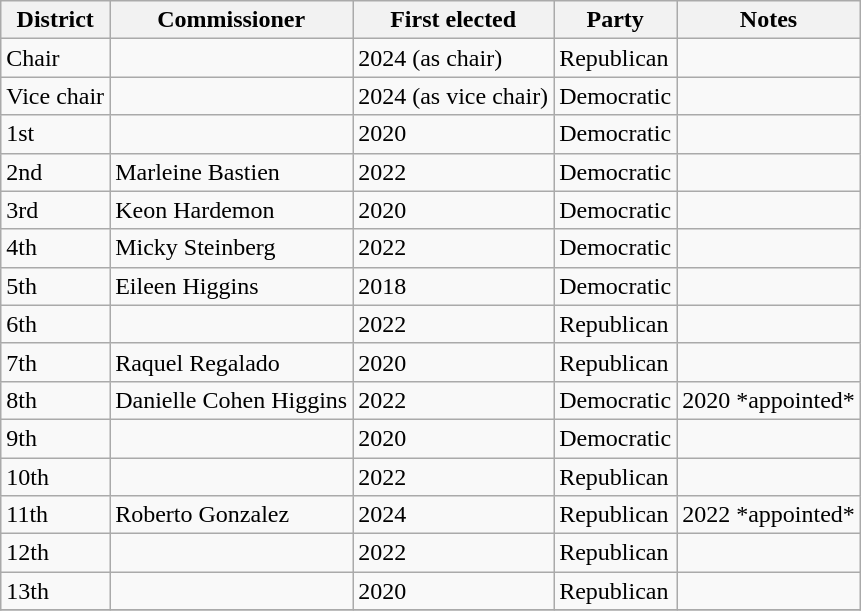<table class="wikitable sortable">
<tr>
<th>District</th>
<th>Commissioner</th>
<th>First elected</th>
<th>Party</th>
<th>Notes</th>
</tr>
<tr>
<td>Chair</td>
<td></td>
<td>2024 (as chair)</td>
<td>Republican</td>
<td></td>
</tr>
<tr>
<td>Vice chair</td>
<td></td>
<td>2024 (as vice chair)</td>
<td>Democratic</td>
<td></td>
</tr>
<tr>
<td>1st</td>
<td></td>
<td>2020</td>
<td>Democratic</td>
<td></td>
</tr>
<tr>
<td>2nd</td>
<td>Marleine Bastien</td>
<td>2022</td>
<td>Democratic</td>
<td></td>
</tr>
<tr>
<td>3rd</td>
<td>Keon Hardemon</td>
<td>2020</td>
<td>Democratic</td>
<td></td>
</tr>
<tr>
<td>4th</td>
<td>Micky Steinberg</td>
<td>2022</td>
<td>Democratic</td>
<td></td>
</tr>
<tr>
<td>5th</td>
<td>Eileen Higgins</td>
<td>2018</td>
<td>Democratic</td>
<td></td>
</tr>
<tr>
<td>6th</td>
<td></td>
<td>2022</td>
<td>Republican</td>
<td></td>
</tr>
<tr>
<td>7th</td>
<td>Raquel Regalado</td>
<td>2020</td>
<td>Republican</td>
<td></td>
</tr>
<tr>
<td>8th</td>
<td>Danielle Cohen Higgins</td>
<td>2022</td>
<td>Democratic</td>
<td>2020 *appointed*</td>
</tr>
<tr>
<td>9th</td>
<td></td>
<td>2020</td>
<td>Democratic</td>
<td></td>
</tr>
<tr>
<td>10th</td>
<td></td>
<td>2022</td>
<td>Republican</td>
<td></td>
</tr>
<tr>
<td>11th</td>
<td>Roberto Gonzalez</td>
<td>2024</td>
<td>Republican</td>
<td>2022 *appointed*</td>
</tr>
<tr>
<td>12th</td>
<td></td>
<td>2022</td>
<td>Republican</td>
<td></td>
</tr>
<tr>
<td>13th</td>
<td></td>
<td>2020</td>
<td>Republican</td>
<td></td>
</tr>
<tr>
</tr>
</table>
